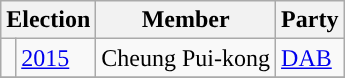<table class="wikitable">
<tr>
<th colspan="2">Election</th>
<th>Member</th>
<th>Party</th>
</tr>
<tr>
<td style="background-color:"></td>
<td><a href='#'>2015</a></td>
<td>Cheung Pui-kong</td>
<td><a href='#'>DAB</a></td>
</tr>
<tr>
</tr>
</table>
